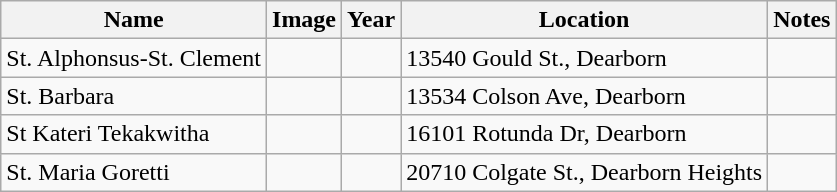<table class="wikitable sortable">
<tr>
<th>Name</th>
<th class="unsortable">Image</th>
<th>Year</th>
<th class="unsortable">Location</th>
<th class="unsortable">Notes</th>
</tr>
<tr>
<td>St. Alphonsus-St. Clement</td>
<td></td>
<td></td>
<td>13540 Gould St., Dearborn</td>
<td></td>
</tr>
<tr>
<td>St. Barbara</td>
<td></td>
<td></td>
<td>13534 Colson Ave, Dearborn</td>
<td></td>
</tr>
<tr>
<td>St Kateri Tekakwitha</td>
<td></td>
<td></td>
<td>16101 Rotunda Dr, Dearborn</td>
<td></td>
</tr>
<tr>
<td>St. Maria Goretti</td>
<td></td>
<td></td>
<td>20710 Colgate St., Dearborn Heights</td>
<td></td>
</tr>
</table>
